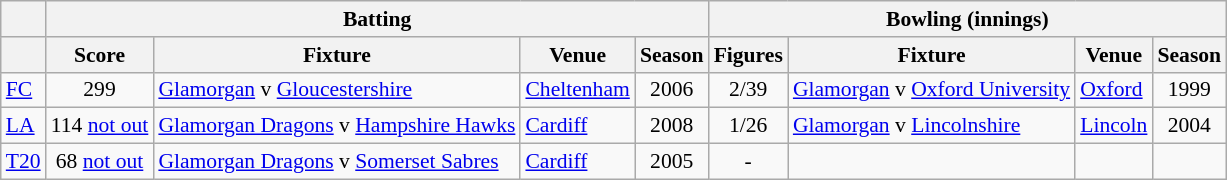<table class=wikitable style="font-size:90%">
<tr>
<th rowspan="1"></th>
<th colspan="4" rowspan="1">Batting</th>
<th colspan="4" rowspan="1">Bowling (innings)</th>
</tr>
<tr>
<th></th>
<th>Score</th>
<th>Fixture</th>
<th>Venue</th>
<th>Season</th>
<th>Figures</th>
<th>Fixture</th>
<th>Venue</th>
<th>Season</th>
</tr>
<tr>
<td><a href='#'>FC</a></td>
<td align="center">299</td>
<td><a href='#'>Glamorgan</a> v <a href='#'>Gloucestershire</a></td>
<td><a href='#'>Cheltenham</a></td>
<td align="center">2006</td>
<td align="center">2/39</td>
<td><a href='#'>Glamorgan</a> v <a href='#'>Oxford University</a></td>
<td><a href='#'>Oxford</a></td>
<td align="center">1999</td>
</tr>
<tr>
<td><a href='#'>LA</a></td>
<td align="center">114 <a href='#'>not out</a></td>
<td><a href='#'>Glamorgan Dragons</a> v <a href='#'>Hampshire Hawks</a></td>
<td><a href='#'>Cardiff</a></td>
<td align="center">2008</td>
<td align="center">1/26</td>
<td><a href='#'>Glamorgan</a> v <a href='#'>Lincolnshire</a></td>
<td><a href='#'>Lincoln</a></td>
<td align="center">2004</td>
</tr>
<tr>
<td><a href='#'>T20</a></td>
<td align="center">68 <a href='#'>not out</a></td>
<td><a href='#'>Glamorgan Dragons</a> v <a href='#'>Somerset Sabres</a></td>
<td><a href='#'>Cardiff</a></td>
<td align="center">2005</td>
<td align="center">-</td>
<td></td>
<td></td>
<td align="center"></td>
</tr>
</table>
